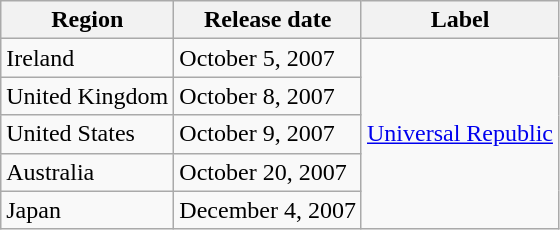<table class="wikitable">
<tr>
<th>Region</th>
<th>Release date</th>
<th>Label</th>
</tr>
<tr>
<td>Ireland</td>
<td>October 5, 2007</td>
<td rowspan="5"><a href='#'>Universal Republic</a></td>
</tr>
<tr>
<td>United Kingdom</td>
<td>October 8, 2007</td>
</tr>
<tr>
<td>United States</td>
<td>October 9, 2007</td>
</tr>
<tr>
<td>Australia</td>
<td>October 20, 2007</td>
</tr>
<tr>
<td>Japan</td>
<td>December 4, 2007</td>
</tr>
</table>
